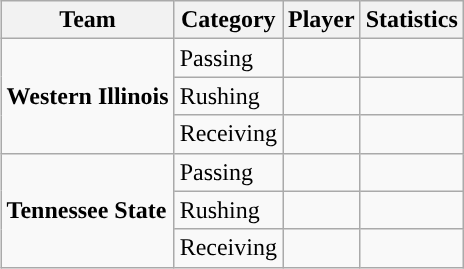<table class="wikitable" style="float: right;">
<tr>
<th>Team</th>
<th>Category</th>
<th>Player</th>
<th>Statistics</th>
</tr>
<tr>
<td rowspan=3><strong>Western Illinois</strong></td>
<td>Passing</td>
<td></td>
<td></td>
</tr>
<tr>
<td>Rushing</td>
<td></td>
<td></td>
</tr>
<tr>
<td>Receiving</td>
<td></td>
<td></td>
</tr>
<tr>
<td rowspan=3><strong>Tennessee State</strong></td>
<td>Passing</td>
<td></td>
<td></td>
</tr>
<tr>
<td>Rushing</td>
<td></td>
<td></td>
</tr>
<tr>
<td>Receiving</td>
<td></td>
<td></td>
</tr>
</table>
